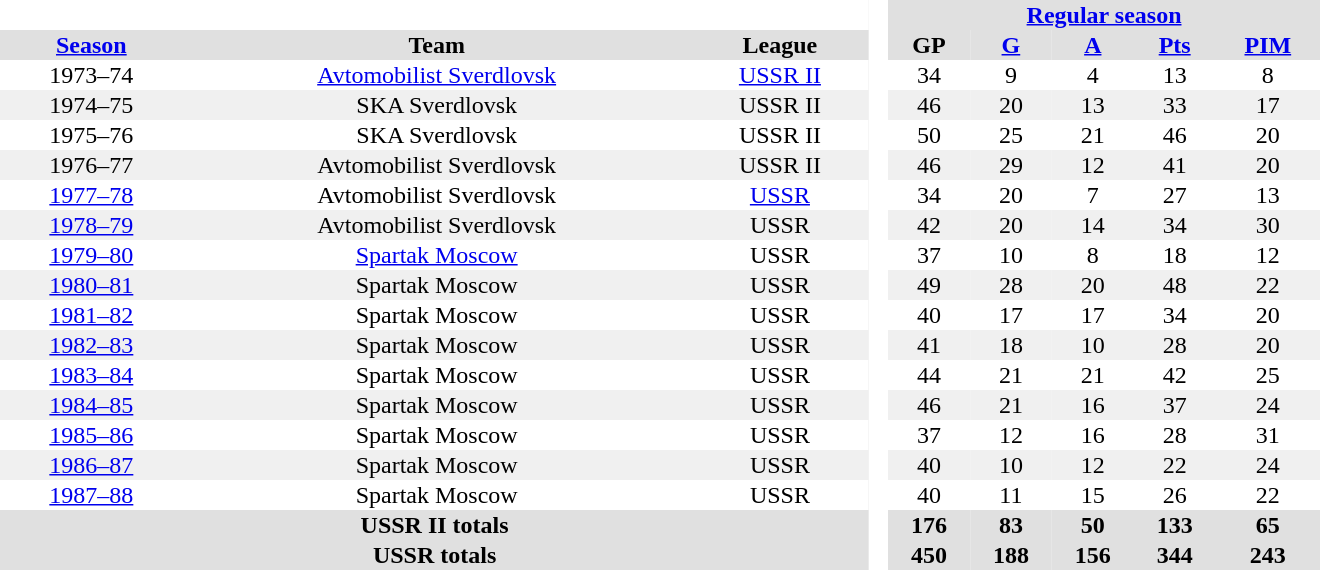<table border="0" cellpadding="1" cellspacing="0" style="text-align:center; width:55em">
<tr bgcolor="#e0e0e0">
<th colspan="3" bgcolor="#ffffff"> </th>
<th rowspan="99" bgcolor="#ffffff"> </th>
<th colspan="5"><a href='#'>Regular season</a></th>
</tr>
<tr bgcolor="#e0e0e0">
<th><a href='#'>Season</a></th>
<th>Team</th>
<th>League</th>
<th>GP</th>
<th><a href='#'>G</a></th>
<th><a href='#'>A</a></th>
<th><a href='#'>Pts</a></th>
<th><a href='#'>PIM</a></th>
</tr>
<tr>
<td>1973–74</td>
<td><a href='#'>Avtomobilist Sverdlovsk</a></td>
<td><a href='#'>USSR II</a></td>
<td>34</td>
<td>9</td>
<td>4</td>
<td>13</td>
<td>8</td>
</tr>
<tr bgcolor="#f0f0f0">
<td>1974–75</td>
<td>SKA Sverdlovsk</td>
<td>USSR II</td>
<td>46</td>
<td>20</td>
<td>13</td>
<td>33</td>
<td>17</td>
</tr>
<tr>
<td>1975–76</td>
<td>SKA Sverdlovsk</td>
<td>USSR II</td>
<td>50</td>
<td>25</td>
<td>21</td>
<td>46</td>
<td>20</td>
</tr>
<tr bgcolor="#f0f0f0">
<td>1976–77</td>
<td>Avtomobilist Sverdlovsk</td>
<td>USSR II</td>
<td>46</td>
<td>29</td>
<td>12</td>
<td>41</td>
<td>20</td>
</tr>
<tr>
<td><a href='#'>1977–78</a></td>
<td>Avtomobilist Sverdlovsk</td>
<td><a href='#'>USSR</a></td>
<td>34</td>
<td>20</td>
<td>7</td>
<td>27</td>
<td>13</td>
</tr>
<tr bgcolor="#f0f0f0">
<td><a href='#'>1978–79</a></td>
<td>Avtomobilist Sverdlovsk</td>
<td>USSR</td>
<td>42</td>
<td>20</td>
<td>14</td>
<td>34</td>
<td>30</td>
</tr>
<tr>
<td><a href='#'>1979–80</a></td>
<td><a href='#'>Spartak Moscow</a></td>
<td>USSR</td>
<td>37</td>
<td>10</td>
<td>8</td>
<td>18</td>
<td>12</td>
</tr>
<tr bgcolor="#f0f0f0">
<td><a href='#'>1980–81</a></td>
<td>Spartak Moscow</td>
<td>USSR</td>
<td>49</td>
<td>28</td>
<td>20</td>
<td>48</td>
<td>22</td>
</tr>
<tr>
<td><a href='#'>1981–82</a></td>
<td>Spartak Moscow</td>
<td>USSR</td>
<td>40</td>
<td>17</td>
<td>17</td>
<td>34</td>
<td>20</td>
</tr>
<tr bgcolor="#f0f0f0">
<td><a href='#'>1982–83</a></td>
<td>Spartak Moscow</td>
<td>USSR</td>
<td>41</td>
<td>18</td>
<td>10</td>
<td>28</td>
<td>20</td>
</tr>
<tr>
<td><a href='#'>1983–84</a></td>
<td>Spartak Moscow</td>
<td>USSR</td>
<td>44</td>
<td>21</td>
<td>21</td>
<td>42</td>
<td>25</td>
</tr>
<tr bgcolor="#f0f0f0">
<td><a href='#'>1984–85</a></td>
<td>Spartak Moscow</td>
<td>USSR</td>
<td>46</td>
<td>21</td>
<td>16</td>
<td>37</td>
<td>24</td>
</tr>
<tr>
<td><a href='#'>1985–86</a></td>
<td>Spartak Moscow</td>
<td>USSR</td>
<td>37</td>
<td>12</td>
<td>16</td>
<td>28</td>
<td>31</td>
</tr>
<tr bgcolor="#f0f0f0">
<td><a href='#'>1986–87</a></td>
<td>Spartak Moscow</td>
<td>USSR</td>
<td>40</td>
<td>10</td>
<td>12</td>
<td>22</td>
<td>24</td>
</tr>
<tr>
<td><a href='#'>1987–88</a></td>
<td>Spartak Moscow</td>
<td>USSR</td>
<td>40</td>
<td>11</td>
<td>15</td>
<td>26</td>
<td>22</td>
</tr>
<tr bgcolor="#e0e0e0">
<th colspan="3">USSR II totals</th>
<th>176</th>
<th>83</th>
<th>50</th>
<th>133</th>
<th>65</th>
</tr>
<tr bgcolor="#e0e0e0">
<th colspan="3">USSR totals</th>
<th>450</th>
<th>188</th>
<th>156</th>
<th>344</th>
<th>243</th>
</tr>
</table>
